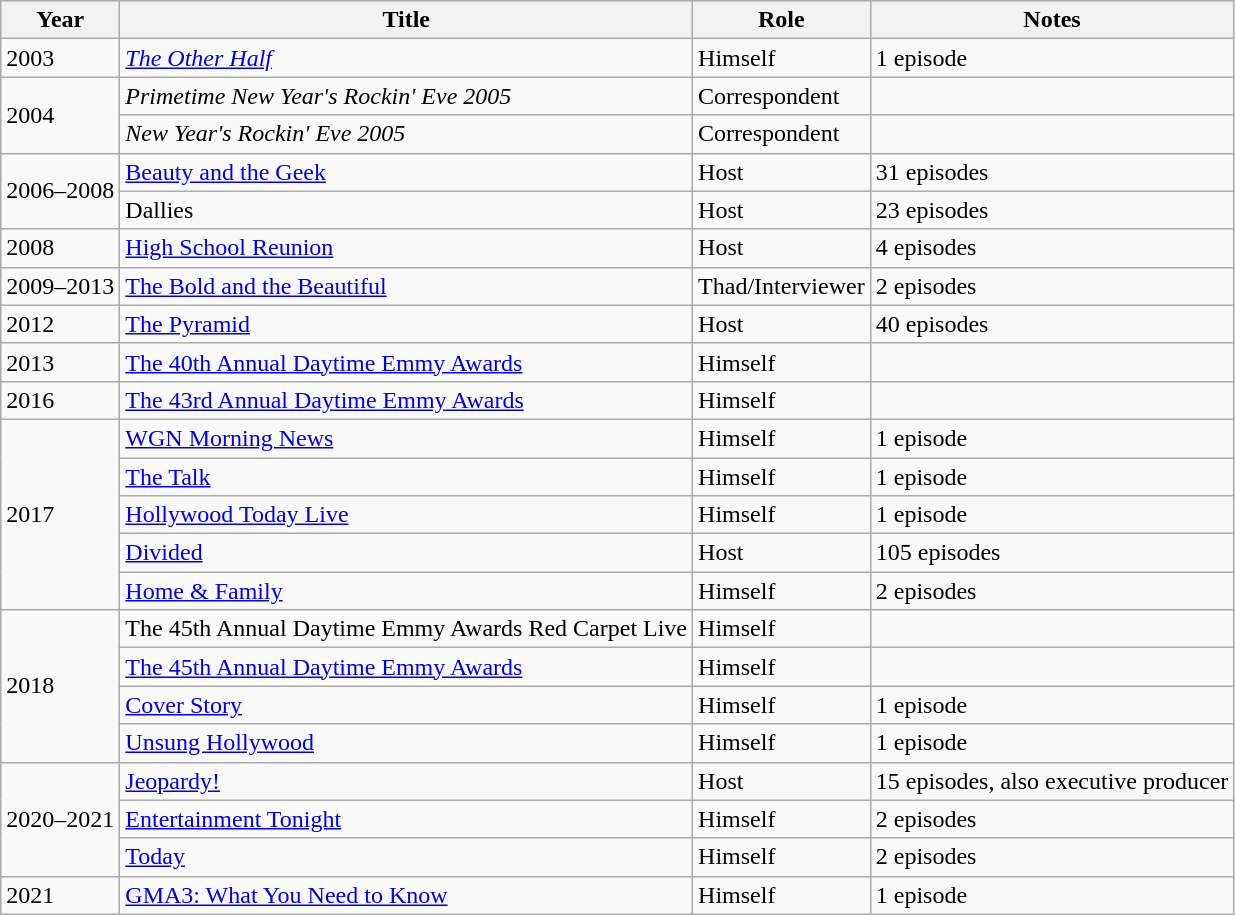<table class="wikitable sortable">
<tr>
<th>Year</th>
<th>Title</th>
<th>Role</th>
<th>Notes</th>
</tr>
<tr>
<td>2003</td>
<td><em><a href='#'>The Other Half</a></em></td>
<td>Himself</td>
<td>1 episode</td>
</tr>
<tr>
<td rowspan="2">2004</td>
<td><em>Primetime New Year's Rockin' Eve 2005</em></td>
<td>Correspondent</td>
<td></td>
</tr>
<tr>
<td><em>New Year's Rockin' Eve 2005</td>
<td>Correspondent</td>
<td></td>
</tr>
<tr>
<td rowspan="2">2006–2008</td>
<td></em><a href='#'>Beauty and the Geek</a><em></td>
<td>Host</td>
<td>31 episodes</td>
</tr>
<tr>
<td></em>Dallies<em></td>
<td>Host</td>
<td>23 episodes</td>
</tr>
<tr>
<td>2008</td>
<td></em><a href='#'>High School Reunion</a><em></td>
<td>Host</td>
<td>4 episodes</td>
</tr>
<tr>
<td>2009–2013</td>
<td></em><a href='#'>The Bold and the Beautiful</a><em></td>
<td>Thad/Interviewer</td>
<td>2 episodes</td>
</tr>
<tr>
<td>2012</td>
<td></em><a href='#'>The Pyramid</a><em></td>
<td>Host</td>
<td>40 episodes</td>
</tr>
<tr>
<td>2013</td>
<td></em><a href='#'>The 40th Annual Daytime Emmy Awards</a><em></td>
<td>Himself</td>
<td></td>
</tr>
<tr>
<td>2016</td>
<td></em><a href='#'>The 43rd Annual Daytime Emmy Awards</a><em></td>
<td>Himself</td>
<td></td>
</tr>
<tr>
<td rowspan="5">2017</td>
<td></em><a href='#'>WGN Morning News</a><em></td>
<td>Himself</td>
<td>1 episode</td>
</tr>
<tr>
<td></em><a href='#'>The Talk</a><em></td>
<td>Himself</td>
<td>1 episode</td>
</tr>
<tr>
<td></em><a href='#'>Hollywood Today Live</a><em></td>
<td>Himself</td>
<td>1 episode</td>
</tr>
<tr>
<td></em><a href='#'>Divided</a><em></td>
<td>Host</td>
<td>105 episodes</td>
</tr>
<tr>
<td></em><a href='#'>Home & Family</a><em></td>
<td>Himself</td>
<td>2 episodes</td>
</tr>
<tr>
<td rowspan="4">2018</td>
<td></em>The 45th Annual Daytime Emmy Awards Red Carpet Live<em></td>
<td>Himself</td>
<td></td>
</tr>
<tr>
<td></em><a href='#'>The 45th Annual Daytime Emmy Awards</a><em></td>
<td>Himself</td>
<td></td>
</tr>
<tr>
<td></em><a href='#'>Cover Story</a><em></td>
<td>Himself</td>
<td>1 episode</td>
</tr>
<tr>
<td></em><a href='#'>Unsung Hollywood</a><em></td>
<td>Himself</td>
<td>1 episode</td>
</tr>
<tr>
<td rowspan="3">2020–2021</td>
<td></em><a href='#'>Jeopardy!</a><em></td>
<td>Host</td>
<td>15 episodes, also executive producer</td>
</tr>
<tr>
<td></em><a href='#'>Entertainment Tonight</a><em></td>
<td>Himself</td>
<td>2 episodes</td>
</tr>
<tr>
<td></em><a href='#'>Today</a><em></td>
<td>Himself</td>
<td>2 episodes</td>
</tr>
<tr>
<td>2021</td>
<td></em><a href='#'>GMA3: What You Need to Know</a><em></td>
<td>Himself</td>
<td>1 episode</td>
</tr>
</table>
